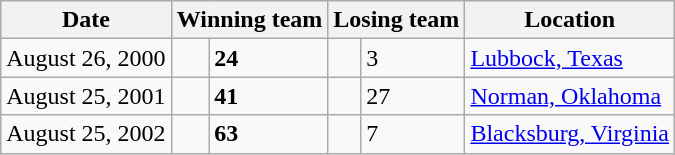<table class=wikitable>
<tr>
<th>Date</th>
<th colspan=2>Winning team</th>
<th colspan=2>Losing team</th>
<th>Location</th>
</tr>
<tr>
<td>August 26, 2000</td>
<td style=><strong><a href='#'></a></strong></td>
<td><strong>24</strong></td>
<td style=><strong><a href='#'></a></strong></td>
<td>3</td>
<td><a href='#'>Lubbock, Texas</a></td>
</tr>
<tr>
<td>August 25, 2001</td>
<td style=><strong><a href='#'></a></strong></td>
<td><strong>41</strong></td>
<td style=><strong><a href='#'></a></strong></td>
<td>27</td>
<td><a href='#'>Norman, Oklahoma</a></td>
</tr>
<tr>
<td>August 25, 2002</td>
<td style=><strong><a href='#'></a></strong></td>
<td><strong>63</strong></td>
<td style=><strong><a href='#'></a></strong></td>
<td>7</td>
<td><a href='#'>Blacksburg, Virginia</a></td>
</tr>
</table>
